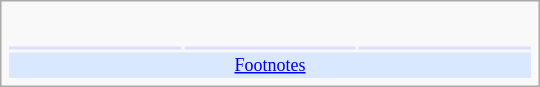<table class="infobox" style="width: 25em; text-align: left; font-size: 90%; vertical-align: middle">
<tr>
<td colspan=3 style="text-align:center;"></td>
</tr>
<tr>
<td style="text-align:center;" colspan="3"><br></td>
</tr>
<tr style="background:#ddf;">
<td></td>
<td></td>
<td></td>
</tr>
<tr style="background:#d9e8ff;">
<td colspan="3" style="font-size: smaller; text-align:center;"><a href='#'>Footnotes</a></td>
</tr>
</table>
